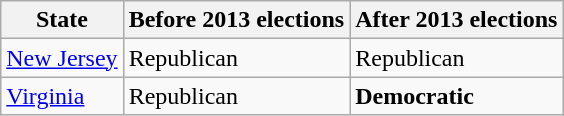<table class="wikitable sortable">
<tr>
<th>State</th>
<th>Before 2013 elections</th>
<th>After 2013 elections</th>
</tr>
<tr>
<td><a href='#'>New Jersey</a></td>
<td>Republican</td>
<td>Republican</td>
</tr>
<tr>
<td><a href='#'>Virginia</a></td>
<td>Republican</td>
<td><strong>Democratic</strong></td>
</tr>
</table>
